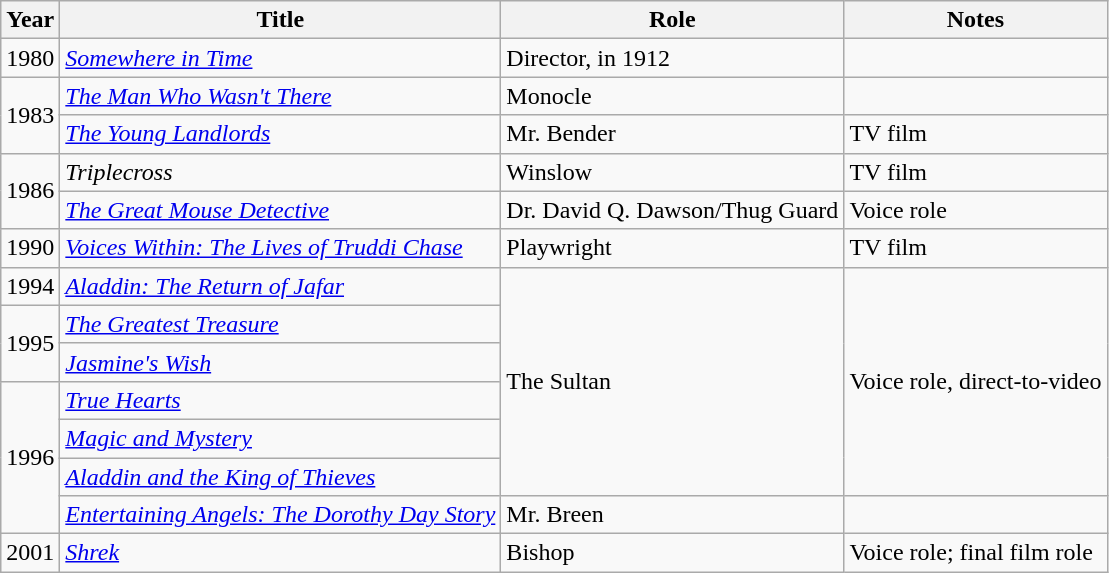<table class="wikitable">
<tr>
<th>Year</th>
<th>Title</th>
<th>Role</th>
<th>Notes</th>
</tr>
<tr>
<td>1980</td>
<td><em><a href='#'>Somewhere in Time</a></em></td>
<td>Director, in 1912</td>
<td></td>
</tr>
<tr>
<td rowspan="2">1983</td>
<td><em><a href='#'>The Man Who Wasn't There</a></em></td>
<td>Monocle</td>
<td></td>
</tr>
<tr>
<td><em><a href='#'>The Young Landlords</a></em></td>
<td>Mr. Bender</td>
<td>TV film</td>
</tr>
<tr>
<td rowspan="2">1986</td>
<td><em>Triplecross</em></td>
<td>Winslow</td>
<td>TV film</td>
</tr>
<tr>
<td><em><a href='#'>The Great Mouse Detective</a></em></td>
<td>Dr. David Q. Dawson/Thug Guard</td>
<td>Voice role</td>
</tr>
<tr>
<td>1990</td>
<td><em><a href='#'>Voices Within: The Lives of Truddi Chase</a></em></td>
<td>Playwright</td>
<td>TV film</td>
</tr>
<tr>
<td>1994</td>
<td><em><a href='#'>Aladdin: The Return of Jafar</a></em></td>
<td rowspan="6">The Sultan</td>
<td rowspan="6">Voice role, direct-to-video</td>
</tr>
<tr>
<td rowspan="2">1995</td>
<td><em><a href='#'>The Greatest Treasure</a></em></td>
</tr>
<tr>
<td><em><a href='#'>Jasmine's Wish</a></em></td>
</tr>
<tr>
<td rowspan="4">1996</td>
<td><em><a href='#'>True Hearts</a></em></td>
</tr>
<tr>
<td><em><a href='#'>Magic and Mystery</a></em></td>
</tr>
<tr>
<td><em><a href='#'>Aladdin and the King of Thieves</a></em></td>
</tr>
<tr>
<td><em><a href='#'>Entertaining Angels: The Dorothy Day Story</a></em></td>
<td>Mr. Breen</td>
<td></td>
</tr>
<tr>
<td>2001</td>
<td><em><a href='#'>Shrek</a></em></td>
<td>Bishop</td>
<td>Voice role; final film role</td>
</tr>
</table>
